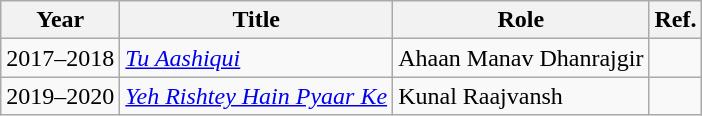<table class="wikitable">
<tr>
<th>Year</th>
<th>Title</th>
<th>Role</th>
<th>Ref.</th>
</tr>
<tr>
<td>2017–2018</td>
<td><em><a href='#'>Tu Aashiqui</a></em></td>
<td>Ahaan Manav Dhanrajgir</td>
<td></td>
</tr>
<tr>
<td>2019–2020</td>
<td><em><a href='#'>Yeh Rishtey Hain Pyaar Ke</a></em></td>
<td>Kunal Raajvansh</td>
<td></td>
</tr>
</table>
